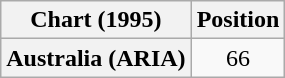<table class="wikitable plainrowheaders" style="text-align:center">
<tr>
<th>Chart (1995)</th>
<th>Position</th>
</tr>
<tr>
<th scope="row">Australia (ARIA)</th>
<td>66</td>
</tr>
</table>
